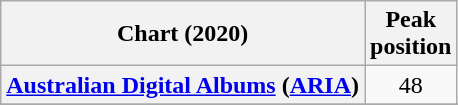<table class="wikitable sortable plainrowheaders" style="text-align:center">
<tr>
<th scope="col">Chart (2020)</th>
<th scope="col">Peak<br>position</th>
</tr>
<tr>
<th scope="row"><a href='#'>Australian Digital Albums</a> (<a href='#'>ARIA</a>)</th>
<td>48</td>
</tr>
<tr>
</tr>
<tr>
</tr>
<tr>
</tr>
<tr>
</tr>
<tr>
</tr>
</table>
